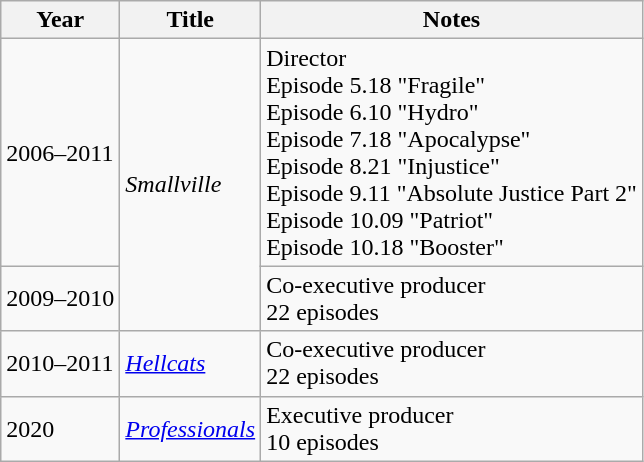<table class="wikitable sortable">
<tr>
<th>Year</th>
<th>Title</th>
<th class="unsortable">Notes</th>
</tr>
<tr>
<td>2006–2011</td>
<td rowspan="2"><em>Smallville</em></td>
<td>Director <br> Episode 5.18 "Fragile" <br> Episode 6.10 "Hydro" <br> Episode 7.18 "Apocalypse" <br> Episode 8.21 "Injustice" <br> Episode 9.11 "Absolute Justice Part 2" <br> Episode 10.09 "Patriot" <br> Episode 10.18 "Booster"</td>
</tr>
<tr>
<td>2009–2010</td>
<td>Co-executive producer <br> 22 episodes</td>
</tr>
<tr>
<td>2010–2011</td>
<td><em><a href='#'>Hellcats</a></em></td>
<td>Co-executive producer <br> 22 episodes</td>
</tr>
<tr>
<td>2020</td>
<td><em><a href='#'>Professionals</a></em></td>
<td>Executive producer <br> 10 episodes</td>
</tr>
</table>
